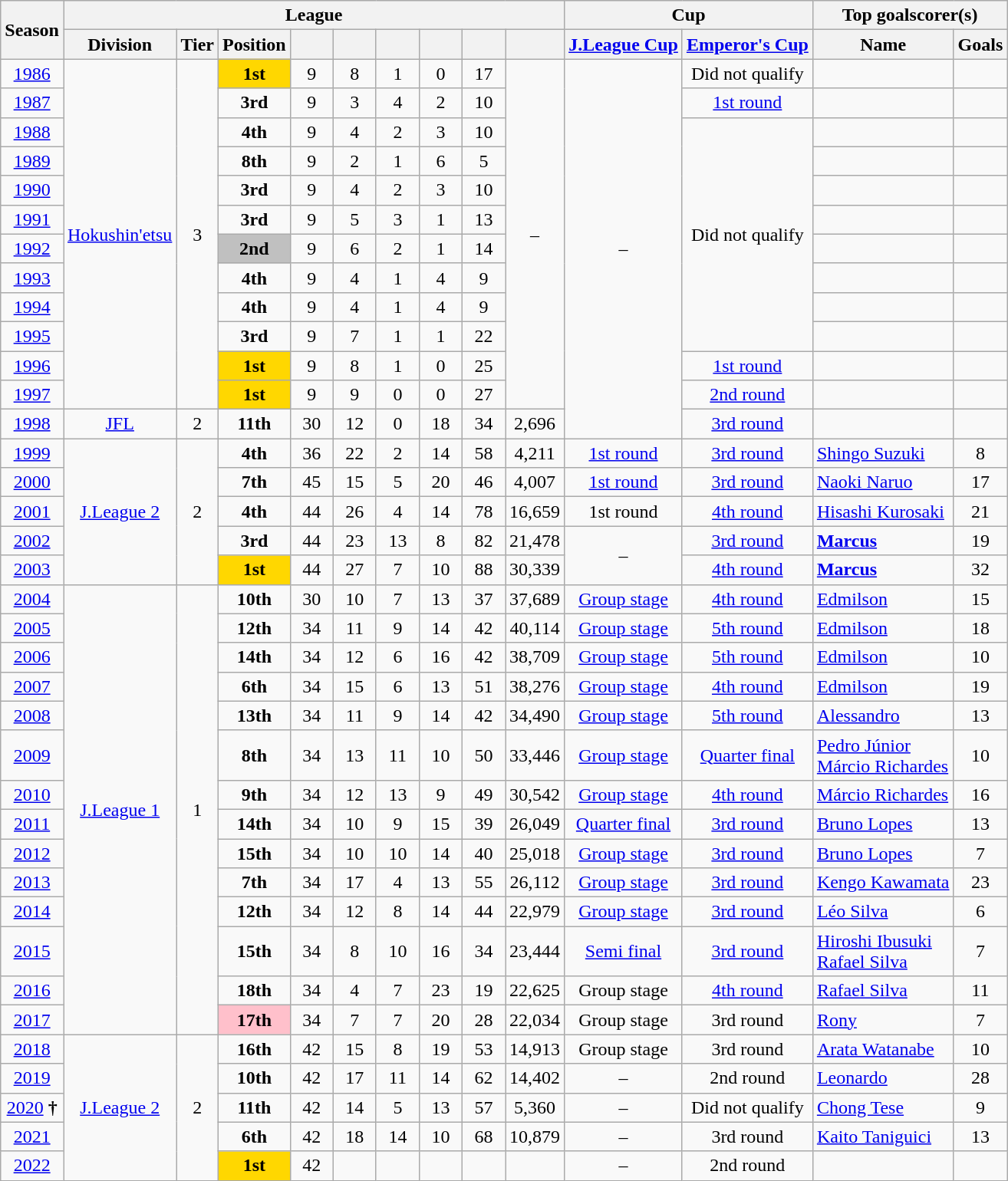<table class="wikitable" style="text-align: center;">
<tr>
<th rowspan=2>Season</th>
<th colspan="9">League</th>
<th colspan=2>Cup</th>
<th colspan=2>Top goalscorer(s)</th>
</tr>
<tr>
<th>Division</th>
<th>Tier</th>
<th>Position</th>
<th width="30"></th>
<th width="30"></th>
<th width="30"></th>
<th width="30"></th>
<th width="30"></th>
<th></th>
<th><a href='#'>J.League Cup</a></th>
<th><a href='#'>Emperor's Cup</a></th>
<th>Name</th>
<th>Goals</th>
</tr>
<tr>
<td><a href='#'>1986</a></td>
<td rowspan="12"><a href='#'>Hokushin'etsu</a></td>
<td rowspan="12">3</td>
<td bgcolor=gold><strong>1st</strong></td>
<td>9</td>
<td>8</td>
<td>1</td>
<td>0</td>
<td>17</td>
<td rowspan="12">–</td>
<td rowspan="13">–</td>
<td>Did not qualify</td>
<td></td>
<td></td>
</tr>
<tr>
<td><a href='#'>1987</a></td>
<td><strong>3rd</strong></td>
<td>9</td>
<td>3</td>
<td>4</td>
<td>2</td>
<td>10</td>
<td><a href='#'>1st round</a></td>
<td></td>
<td></td>
</tr>
<tr>
<td><a href='#'>1988</a></td>
<td><strong>4th</strong></td>
<td>9</td>
<td>4</td>
<td>2</td>
<td>3</td>
<td>10</td>
<td rowspan="8">Did not qualify</td>
<td></td>
<td></td>
</tr>
<tr>
<td><a href='#'>1989</a></td>
<td><strong>8th</strong></td>
<td>9</td>
<td>2</td>
<td>1</td>
<td>6</td>
<td>5</td>
<td></td>
<td></td>
</tr>
<tr>
<td><a href='#'>1990</a></td>
<td><strong>3rd</strong></td>
<td>9</td>
<td>4</td>
<td>2</td>
<td>3</td>
<td>10</td>
<td></td>
<td></td>
</tr>
<tr>
<td><a href='#'>1991</a></td>
<td><strong>3rd</strong></td>
<td>9</td>
<td>5</td>
<td>3</td>
<td>1</td>
<td>13</td>
<td></td>
<td></td>
</tr>
<tr>
<td><a href='#'>1992</a></td>
<td bgcolor=silver><strong>2nd</strong></td>
<td>9</td>
<td>6</td>
<td>2</td>
<td>1</td>
<td>14</td>
<td></td>
<td></td>
</tr>
<tr>
<td><a href='#'>1993</a></td>
<td><strong>4th</strong></td>
<td>9</td>
<td>4</td>
<td>1</td>
<td>4</td>
<td>9</td>
<td></td>
<td></td>
</tr>
<tr>
<td><a href='#'>1994</a></td>
<td><strong>4th</strong></td>
<td>9</td>
<td>4</td>
<td>1</td>
<td>4</td>
<td>9</td>
<td></td>
<td></td>
</tr>
<tr>
<td><a href='#'>1995</a></td>
<td><strong>3rd</strong></td>
<td>9</td>
<td>7</td>
<td>1</td>
<td>1</td>
<td>22</td>
<td></td>
<td></td>
</tr>
<tr>
<td><a href='#'>1996</a></td>
<td bgcolor=gold><strong>1st</strong></td>
<td>9</td>
<td>8</td>
<td>1</td>
<td>0</td>
<td>25</td>
<td><a href='#'>1st round</a></td>
<td></td>
<td></td>
</tr>
<tr>
<td><a href='#'>1997</a></td>
<td bgcolor=gold><strong>1st</strong></td>
<td>9</td>
<td>9</td>
<td>0</td>
<td>0</td>
<td>27</td>
<td><a href='#'>2nd round</a></td>
<td></td>
<td></td>
</tr>
<tr>
<td><a href='#'>1998</a></td>
<td><a href='#'>JFL</a></td>
<td>2</td>
<td><strong>11th</strong></td>
<td>30</td>
<td>12</td>
<td>0</td>
<td>18</td>
<td>34</td>
<td>2,696</td>
<td><a href='#'>3rd round</a></td>
<td></td>
<td></td>
</tr>
<tr>
<td><a href='#'>1999</a></td>
<td rowspan="5"><a href='#'>J.League 2</a></td>
<td rowspan="5">2</td>
<td><strong>4th</strong></td>
<td>36</td>
<td>22</td>
<td>2</td>
<td>14</td>
<td>58</td>
<td>4,211</td>
<td><a href='#'>1st round</a></td>
<td><a href='#'>3rd round</a></td>
<td align=left> <a href='#'>Shingo Suzuki</a></td>
<td>8</td>
</tr>
<tr>
<td><a href='#'>2000</a></td>
<td><strong>7th</strong></td>
<td>45</td>
<td>15</td>
<td>5</td>
<td>20</td>
<td>46</td>
<td>4,007</td>
<td><a href='#'>1st round</a></td>
<td><a href='#'>3rd round</a></td>
<td align=left> <a href='#'>Naoki Naruo</a></td>
<td>17</td>
</tr>
<tr>
<td><a href='#'>2001</a></td>
<td><strong>4th</strong></td>
<td>44</td>
<td>26</td>
<td>4</td>
<td>14</td>
<td>78</td>
<td>16,659</td>
<td>1st round</td>
<td><a href='#'>4th round</a></td>
<td align=left> <a href='#'>Hisashi Kurosaki</a></td>
<td>21</td>
</tr>
<tr>
<td><a href='#'>2002</a></td>
<td><strong>3rd</strong></td>
<td>44</td>
<td>23</td>
<td>13</td>
<td>8</td>
<td>82</td>
<td>21,478</td>
<td rowspan="2">–</td>
<td><a href='#'>3rd round</a></td>
<td align=left> <strong><a href='#'>Marcus</a></strong></td>
<td>19</td>
</tr>
<tr>
<td><a href='#'>2003</a></td>
<td bgcolor=gold><strong>1st</strong></td>
<td>44</td>
<td>27</td>
<td>7</td>
<td>10</td>
<td>88</td>
<td>30,339</td>
<td><a href='#'>4th round</a></td>
<td align=left> <strong><a href='#'>Marcus</a></strong></td>
<td>32</td>
</tr>
<tr>
<td><a href='#'>2004</a></td>
<td rowspan="14"><a href='#'>J.League 1</a></td>
<td rowspan="14">1</td>
<td><strong>10th</strong></td>
<td>30</td>
<td>10</td>
<td>7</td>
<td>13</td>
<td>37</td>
<td>37,689</td>
<td><a href='#'>Group stage</a></td>
<td><a href='#'>4th round</a></td>
<td align=left> <a href='#'>Edmilson</a></td>
<td>15</td>
</tr>
<tr>
<td><a href='#'>2005</a></td>
<td><strong>12th</strong></td>
<td>34</td>
<td>11</td>
<td>9</td>
<td>14</td>
<td>42</td>
<td>40,114</td>
<td><a href='#'>Group stage</a></td>
<td><a href='#'>5th round</a></td>
<td align=left> <a href='#'>Edmilson</a></td>
<td>18</td>
</tr>
<tr>
<td><a href='#'>2006</a></td>
<td><strong>14th</strong></td>
<td>34</td>
<td>12</td>
<td>6</td>
<td>16</td>
<td>42</td>
<td>38,709</td>
<td><a href='#'>Group stage</a></td>
<td><a href='#'>5th round</a></td>
<td align=left> <a href='#'>Edmilson</a></td>
<td>10</td>
</tr>
<tr>
<td><a href='#'>2007</a></td>
<td><strong>6th</strong></td>
<td>34</td>
<td>15</td>
<td>6</td>
<td>13</td>
<td>51</td>
<td>38,276</td>
<td><a href='#'>Group stage</a></td>
<td><a href='#'>4th round</a></td>
<td align=left> <a href='#'>Edmilson</a></td>
<td>19</td>
</tr>
<tr>
<td><a href='#'>2008</a></td>
<td><strong>13th</strong></td>
<td>34</td>
<td>11</td>
<td>9</td>
<td>14</td>
<td>42</td>
<td>34,490</td>
<td><a href='#'>Group stage</a></td>
<td><a href='#'>5th round</a></td>
<td align=left> <a href='#'>Alessandro</a></td>
<td>13</td>
</tr>
<tr>
<td><a href='#'>2009</a></td>
<td><strong>8th</strong></td>
<td>34</td>
<td>13</td>
<td>11</td>
<td>10</td>
<td>50</td>
<td>33,446</td>
<td><a href='#'>Group stage</a></td>
<td><a href='#'>Quarter final</a></td>
<td align=left> <a href='#'>Pedro Júnior</a><br> <a href='#'>Márcio Richardes</a></td>
<td>10</td>
</tr>
<tr>
<td><a href='#'>2010</a></td>
<td><strong>9th</strong></td>
<td>34</td>
<td>12</td>
<td>13</td>
<td>9</td>
<td>49</td>
<td>30,542</td>
<td><a href='#'>Group stage</a></td>
<td><a href='#'>4th round</a></td>
<td align=left> <a href='#'>Márcio Richardes</a></td>
<td>16</td>
</tr>
<tr>
<td><a href='#'>2011</a></td>
<td><strong>14th</strong></td>
<td>34</td>
<td>10</td>
<td>9</td>
<td>15</td>
<td>39</td>
<td>26,049</td>
<td><a href='#'>Quarter final</a></td>
<td><a href='#'>3rd round</a></td>
<td align=left> <a href='#'>Bruno Lopes</a></td>
<td>13</td>
</tr>
<tr>
<td><a href='#'>2012</a></td>
<td><strong>15th</strong></td>
<td>34</td>
<td>10</td>
<td>10</td>
<td>14</td>
<td>40</td>
<td>25,018</td>
<td><a href='#'>Group stage</a></td>
<td><a href='#'>3rd round</a></td>
<td align=left> <a href='#'>Bruno Lopes</a></td>
<td>7</td>
</tr>
<tr>
<td><a href='#'>2013</a></td>
<td><strong>7th</strong></td>
<td>34</td>
<td>17</td>
<td>4</td>
<td>13</td>
<td>55</td>
<td>26,112</td>
<td><a href='#'>Group stage</a></td>
<td><a href='#'>3rd round</a></td>
<td align=left> <a href='#'>Kengo Kawamata</a></td>
<td>23</td>
</tr>
<tr>
<td><a href='#'>2014</a></td>
<td><strong>12th</strong></td>
<td>34</td>
<td>12</td>
<td>8</td>
<td>14</td>
<td>44</td>
<td>22,979</td>
<td><a href='#'>Group stage</a></td>
<td><a href='#'>3rd round</a></td>
<td align=left> <a href='#'>Léo Silva</a></td>
<td>6</td>
</tr>
<tr>
<td><a href='#'>2015</a></td>
<td><strong>15th</strong></td>
<td>34</td>
<td>8</td>
<td>10</td>
<td>16</td>
<td>34</td>
<td>23,444</td>
<td><a href='#'>Semi final</a></td>
<td><a href='#'>3rd round</a></td>
<td style="text-align:left;"> <a href='#'>Hiroshi Ibusuki</a><br> <a href='#'>Rafael Silva</a></td>
<td 8>7</td>
</tr>
<tr>
<td><a href='#'>2016</a></td>
<td><strong>18th</strong></td>
<td>34</td>
<td>4</td>
<td>7</td>
<td>23</td>
<td>19</td>
<td>22,625</td>
<td>Group stage</td>
<td><a href='#'>4th round</a></td>
<td style="text-align:left;"> <a href='#'>Rafael Silva</a></td>
<td>11</td>
</tr>
<tr>
<td><a href='#'>2017</a></td>
<td bgcolor=pink><strong>17th</strong></td>
<td>34</td>
<td>7</td>
<td>7</td>
<td>20</td>
<td>28</td>
<td>22,034</td>
<td>Group stage</td>
<td>3rd round</td>
<td style="text-align:left;"> <a href='#'>Rony</a></td>
<td>7</td>
</tr>
<tr>
<td><a href='#'>2018</a></td>
<td rowspan="5"><a href='#'>J.League 2</a></td>
<td rowspan="5">2</td>
<td><strong>16th</strong></td>
<td>42</td>
<td>15</td>
<td>8</td>
<td>19</td>
<td>53</td>
<td>14,913</td>
<td>Group stage</td>
<td>3rd round</td>
<td style="text-align:left;"> <a href='#'>Arata Watanabe</a></td>
<td>10</td>
</tr>
<tr>
<td><a href='#'>2019</a></td>
<td><strong>10th</strong></td>
<td>42</td>
<td>17</td>
<td>11</td>
<td>14</td>
<td>62</td>
<td>14,402</td>
<td>–</td>
<td>2nd round</td>
<td style="text-align:left;"> <a href='#'>Leonardo</a></td>
<td>28</td>
</tr>
<tr>
<td><a href='#'>2020</a> <strong>†</strong></td>
<td><strong>11th</strong></td>
<td>42</td>
<td>14</td>
<td>5</td>
<td>13</td>
<td>57</td>
<td>5,360</td>
<td>–</td>
<td>Did not qualify</td>
<td style="text-align:left;"> <a href='#'>Chong Tese</a></td>
<td>9</td>
</tr>
<tr>
<td><a href='#'>2021</a></td>
<td><strong>6th</strong></td>
<td>42</td>
<td>18</td>
<td>14</td>
<td>10</td>
<td>68</td>
<td>10,879</td>
<td>–</td>
<td>3rd round</td>
<td style="text-align:left;"> <a href='#'>Kaito Taniguici</a></td>
<td>13</td>
</tr>
<tr>
<td><a href='#'>2022</a></td>
<td bgcolor=gold><strong>1st</strong></td>
<td>42</td>
<td></td>
<td></td>
<td></td>
<td></td>
<td></td>
<td>–</td>
<td>2nd round</td>
<td></td>
<td></td>
</tr>
</table>
